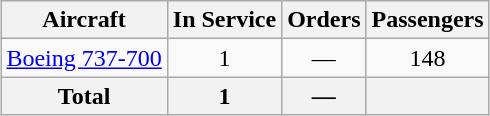<table class="wikitable" style="margin:1em auto; border-collapse:collapse;text-align:center">
<tr>
<th>Aircraft</th>
<th>In Service</th>
<th>Orders</th>
<th>Passengers</th>
</tr>
<tr>
<td><a href='#'>Boeing 737-700</a></td>
<td>1</td>
<td>—</td>
<td>148</td>
</tr>
<tr>
<th>Total</th>
<th>1</th>
<th>—</th>
<th colspan=2></th>
</tr>
</table>
